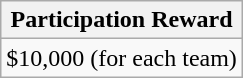<table class="wikitable" style="text-align:center; margin-top:0px;">
<tr>
<th>Participation Reward</th>
</tr>
<tr>
<td>$10,000 (for each team)</td>
</tr>
</table>
